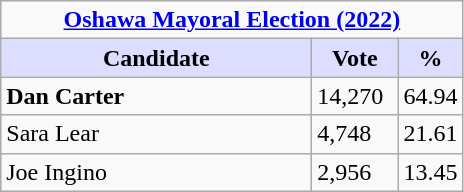<table class="wikitable">
<tr>
<td Colspan="3" align="center"><strong><a href='#'>Oshawa Mayoral Election (2022)</a></strong></td>
</tr>
<tr>
<th style="background:#ddf; width:200px;">Candidate</th>
<th style="background:#ddf; width:50px;">Vote</th>
<th style="background:#ddf; width:30px;">%</th>
</tr>
<tr>
<td><strong>Dan Carter</strong></td>
<td>14,270</td>
<td>64.94</td>
</tr>
<tr>
<td>Sara Lear</td>
<td>4,748</td>
<td>21.61</td>
</tr>
<tr>
<td>Joe Ingino</td>
<td>2,956</td>
<td>13.45</td>
</tr>
</table>
